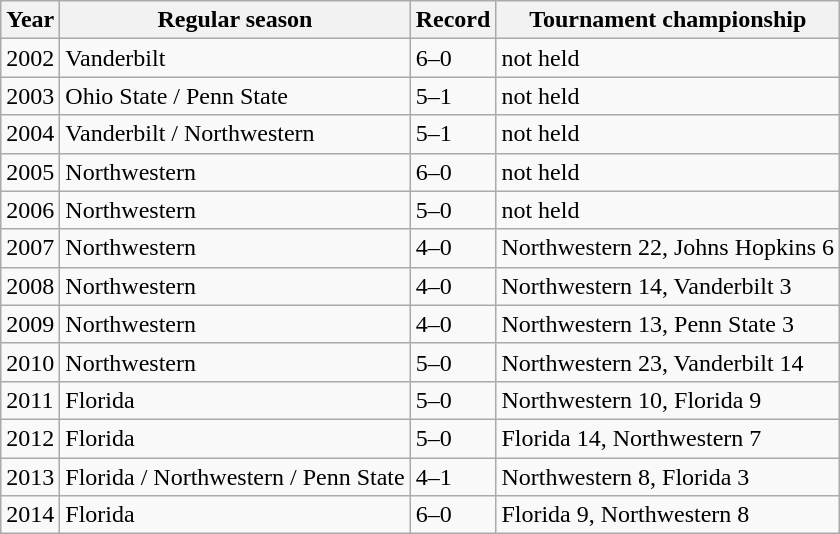<table class="wikitable">
<tr>
<th>Year</th>
<th>Regular season</th>
<th>Record</th>
<th>Tournament championship</th>
</tr>
<tr>
<td>2002</td>
<td>Vanderbilt</td>
<td>6–0</td>
<td>not held</td>
</tr>
<tr>
<td>2003</td>
<td>Ohio State / Penn State</td>
<td>5–1</td>
<td>not held</td>
</tr>
<tr>
<td>2004</td>
<td>Vanderbilt / Northwestern</td>
<td>5–1</td>
<td>not held</td>
</tr>
<tr>
<td>2005</td>
<td>Northwestern</td>
<td>6–0</td>
<td>not held</td>
</tr>
<tr>
<td>2006</td>
<td>Northwestern</td>
<td>5–0</td>
<td>not held</td>
</tr>
<tr>
<td>2007</td>
<td>Northwestern</td>
<td>4–0</td>
<td>Northwestern 22, Johns Hopkins 6</td>
</tr>
<tr>
<td>2008</td>
<td>Northwestern</td>
<td>4–0</td>
<td>Northwestern 14, Vanderbilt 3</td>
</tr>
<tr>
<td>2009</td>
<td>Northwestern</td>
<td>4–0</td>
<td>Northwestern 13, Penn State 3</td>
</tr>
<tr>
<td>2010</td>
<td>Northwestern</td>
<td>5–0</td>
<td>Northwestern 23, Vanderbilt 14</td>
</tr>
<tr>
<td>2011</td>
<td>Florida</td>
<td>5–0</td>
<td>Northwestern 10, Florida 9</td>
</tr>
<tr>
<td>2012</td>
<td>Florida</td>
<td>5–0</td>
<td>Florida 14, Northwestern 7</td>
</tr>
<tr>
<td>2013</td>
<td>Florida / Northwestern / Penn State</td>
<td>4–1</td>
<td>Northwestern 8, Florida 3</td>
</tr>
<tr>
<td>2014</td>
<td>Florida</td>
<td>6–0</td>
<td>Florida 9, Northwestern 8</td>
</tr>
</table>
